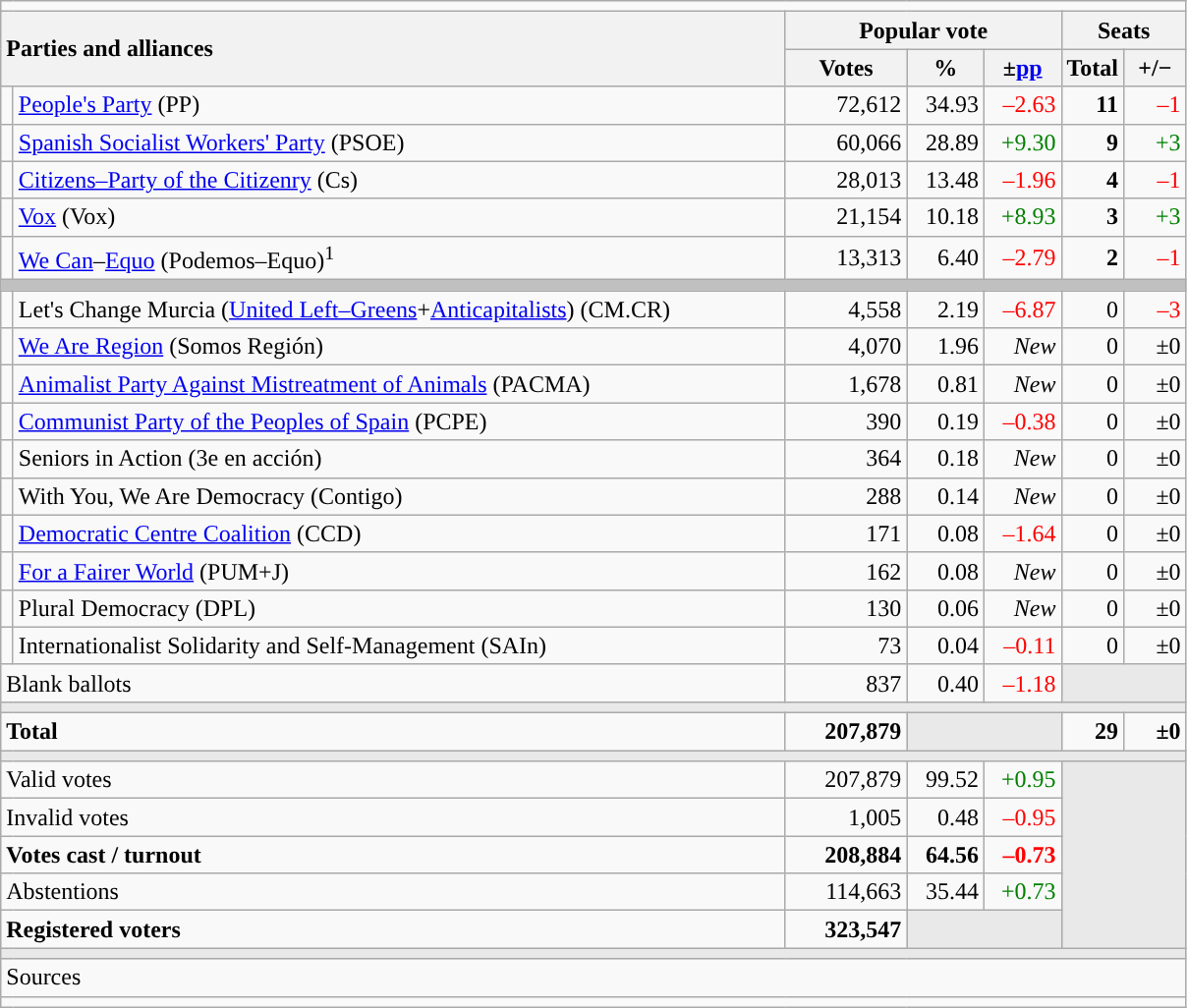<table class="wikitable" style="text-align:right;">
<tr>
<td colspan="7"></td>
</tr>
<tr>
<th style="text-align:left;" rowspan="2" colspan="2" width="525">Parties and alliances</th>
<th colspan="3">Popular vote</th>
<th colspan="2">Seats</th>
</tr>
<tr>
<th width="75">Votes</th>
<th width="45">%</th>
<th width="45">±<a href='#'>pp</a></th>
<th width="35">Total</th>
<th width="35">+/−</th>
</tr>
<tr>
<td width="1" style="color:inherit;background:"></td>
<td align="left"><a href='#'>People's Party</a> (PP)</td>
<td>72,612</td>
<td>34.93</td>
<td style="color:red;">–2.63</td>
<td><strong>11</strong></td>
<td style="color:red;">–1</td>
</tr>
<tr>
<td style="color:inherit;background:"></td>
<td align="left"><a href='#'>Spanish Socialist Workers' Party</a> (PSOE)</td>
<td>60,066</td>
<td>28.89</td>
<td style="color:green;">+9.30</td>
<td><strong>9</strong></td>
<td style="color:green;">+3</td>
</tr>
<tr>
<td style="color:inherit;background:"></td>
<td align="left"><a href='#'>Citizens–Party of the Citizenry</a> (Cs)</td>
<td>28,013</td>
<td>13.48</td>
<td style="color:red;">–1.96</td>
<td><strong>4</strong></td>
<td style="color:red;">–1</td>
</tr>
<tr>
<td style="color:inherit;background:"></td>
<td align="left"><a href='#'>Vox</a> (Vox)</td>
<td>21,154</td>
<td>10.18</td>
<td style="color:green;">+8.93</td>
<td><strong>3</strong></td>
<td style="color:green;">+3</td>
</tr>
<tr>
<td style="color:inherit;background:"></td>
<td align="left"><a href='#'>We Can</a>–<a href='#'>Equo</a> (Podemos–Equo)<sup>1</sup></td>
<td>13,313</td>
<td>6.40</td>
<td style="color:red;">–2.79</td>
<td><strong>2</strong></td>
<td style="color:red;">–1</td>
</tr>
<tr>
<td colspan="7" bgcolor="#C0C0C0"></td>
</tr>
<tr>
<td style="color:inherit;background:"></td>
<td align="left">Let's Change Murcia (<a href='#'>United Left–Greens</a>+<a href='#'>Anticapitalists</a>) (CM.CR)</td>
<td>4,558</td>
<td>2.19</td>
<td style="color:red;">–6.87</td>
<td>0</td>
<td style="color:red;">–3</td>
</tr>
<tr>
<td style="color:inherit;background:"></td>
<td align="left"><a href='#'>We Are Region</a> (Somos Región)</td>
<td>4,070</td>
<td>1.96</td>
<td><em>New</em></td>
<td>0</td>
<td>±0</td>
</tr>
<tr>
<td style="color:inherit;background:"></td>
<td align="left"><a href='#'>Animalist Party Against Mistreatment of Animals</a> (PACMA)</td>
<td>1,678</td>
<td>0.81</td>
<td><em>New</em></td>
<td>0</td>
<td>±0</td>
</tr>
<tr>
<td style="color:inherit;background:"></td>
<td align="left"><a href='#'>Communist Party of the Peoples of Spain</a> (PCPE)</td>
<td>390</td>
<td>0.19</td>
<td style="color:red;">–0.38</td>
<td>0</td>
<td>±0</td>
</tr>
<tr>
<td style="color:inherit;background:"></td>
<td align="left">Seniors in Action (3e en acción)</td>
<td>364</td>
<td>0.18</td>
<td><em>New</em></td>
<td>0</td>
<td>±0</td>
</tr>
<tr>
<td style="color:inherit;background:"></td>
<td align="left">With You, We Are Democracy (Contigo)</td>
<td>288</td>
<td>0.14</td>
<td><em>New</em></td>
<td>0</td>
<td>±0</td>
</tr>
<tr>
<td style="color:inherit;background:"></td>
<td align="left"><a href='#'>Democratic Centre Coalition</a> (CCD)</td>
<td>171</td>
<td>0.08</td>
<td style="color:red;">–1.64</td>
<td>0</td>
<td>±0</td>
</tr>
<tr>
<td style="color:inherit;background:"></td>
<td align="left"><a href='#'>For a Fairer World</a> (PUM+J)</td>
<td>162</td>
<td>0.08</td>
<td><em>New</em></td>
<td>0</td>
<td>±0</td>
</tr>
<tr>
<td style="color:inherit;background:"></td>
<td align="left">Plural Democracy (DPL)</td>
<td>130</td>
<td>0.06</td>
<td><em>New</em></td>
<td>0</td>
<td>±0</td>
</tr>
<tr>
<td style="color:inherit;background:"></td>
<td align="left">Internationalist Solidarity and Self-Management (SAIn)</td>
<td>73</td>
<td>0.04</td>
<td style="color:red;">–0.11</td>
<td>0</td>
<td>±0</td>
</tr>
<tr>
<td align="left" colspan="2">Blank ballots</td>
<td>837</td>
<td>0.40</td>
<td style="color:red;">–1.18</td>
<td bgcolor="#E9E9E9" colspan="2"></td>
</tr>
<tr>
<td colspan="7" bgcolor="#E9E9E9"></td>
</tr>
<tr style="font-weight:bold;">
<td align="left" colspan="2">Total</td>
<td>207,879</td>
<td bgcolor="#E9E9E9" colspan="2"></td>
<td>29</td>
<td>±0</td>
</tr>
<tr>
<td colspan="7" bgcolor="#E9E9E9"></td>
</tr>
<tr>
<td align="left" colspan="2">Valid votes</td>
<td>207,879</td>
<td>99.52</td>
<td style="color:green;">+0.95</td>
<td bgcolor="#E9E9E9" colspan="2" rowspan="5"></td>
</tr>
<tr>
<td align="left" colspan="2">Invalid votes</td>
<td>1,005</td>
<td>0.48</td>
<td style="color:red;">–0.95</td>
</tr>
<tr style="font-weight:bold;">
<td align="left" colspan="2">Votes cast / turnout</td>
<td>208,884</td>
<td>64.56</td>
<td style="color:red;">–0.73</td>
</tr>
<tr>
<td align="left" colspan="2">Abstentions</td>
<td>114,663</td>
<td>35.44</td>
<td style="color:green;">+0.73</td>
</tr>
<tr style="font-weight:bold;">
<td align="left" colspan="2">Registered voters</td>
<td>323,547</td>
<td bgcolor="#E9E9E9" colspan="2"></td>
</tr>
<tr>
<td colspan="7" bgcolor="#E9E9E9"></td>
</tr>
<tr>
<td align="left" colspan="7">Sources</td>
</tr>
<tr>
<td colspan="7" style="text-align:left; max-width:790px;"></td>
</tr>
</table>
